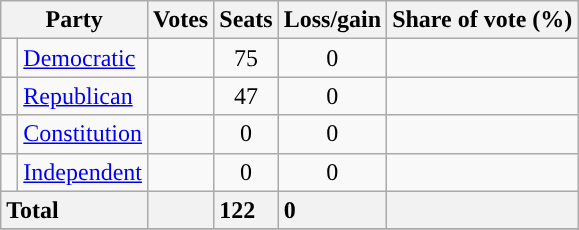<table class="wikitable">
<tr>
<th colspan=2>Party</th>
<th>Votes</th>
<th>Seats</th>
<th>Loss/gain</th>
<th>Share of vote (%)</th>
</tr>
<tr>
<td style="background-color:"> </td>
<td><a href='#'>Democratic</a></td>
<td style="text-align:right;"></td>
<td style="text-align:center;">75</td>
<td style="text-align:center;">0</td>
<td style="text-align:center;"></td>
</tr>
<tr>
<td style="background-color:"> </td>
<td><a href='#'>Republican</a></td>
<td style="text-align:right;"></td>
<td style="text-align:center;">47</td>
<td style="text-align:center;">0</td>
<td style="text-align:center;"></td>
</tr>
<tr>
<td style="background-color:"> </td>
<td><a href='#'>Constitution</a></td>
<td style="text-align:right;"></td>
<td style="text-align:center;">0</td>
<td style="text-align:center;">0</td>
<td style="text-align:center;"></td>
</tr>
<tr>
<td style="background-color:"> </td>
<td><a href='#'>Independent</a></td>
<td style="text-align:right;"></td>
<td style="text-align:center;">0</td>
<td style="text-align:center;">0</td>
<td style="text-align:center;"></td>
</tr>
<tr>
<td style="background-color: #f2f2f2; text-align: left; font-weight: bold" colspan="2">Total</td>
<td style="background-color: #f2f2f2; font-weight: bold"></td>
<td style="background-color: #f2f2f2; font-weight: bold">122</td>
<td style="background-color: #f2f2f2; font-weight: bold">0</td>
<td style="background-color: #f2f2f2; font-weight: bold"></td>
</tr>
<tr>
</tr>
</table>
